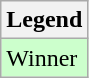<table class="wikitable">
<tr>
<th>Legend</th>
</tr>
<tr bgcolor=ccffcc>
<td>Winner</td>
</tr>
</table>
